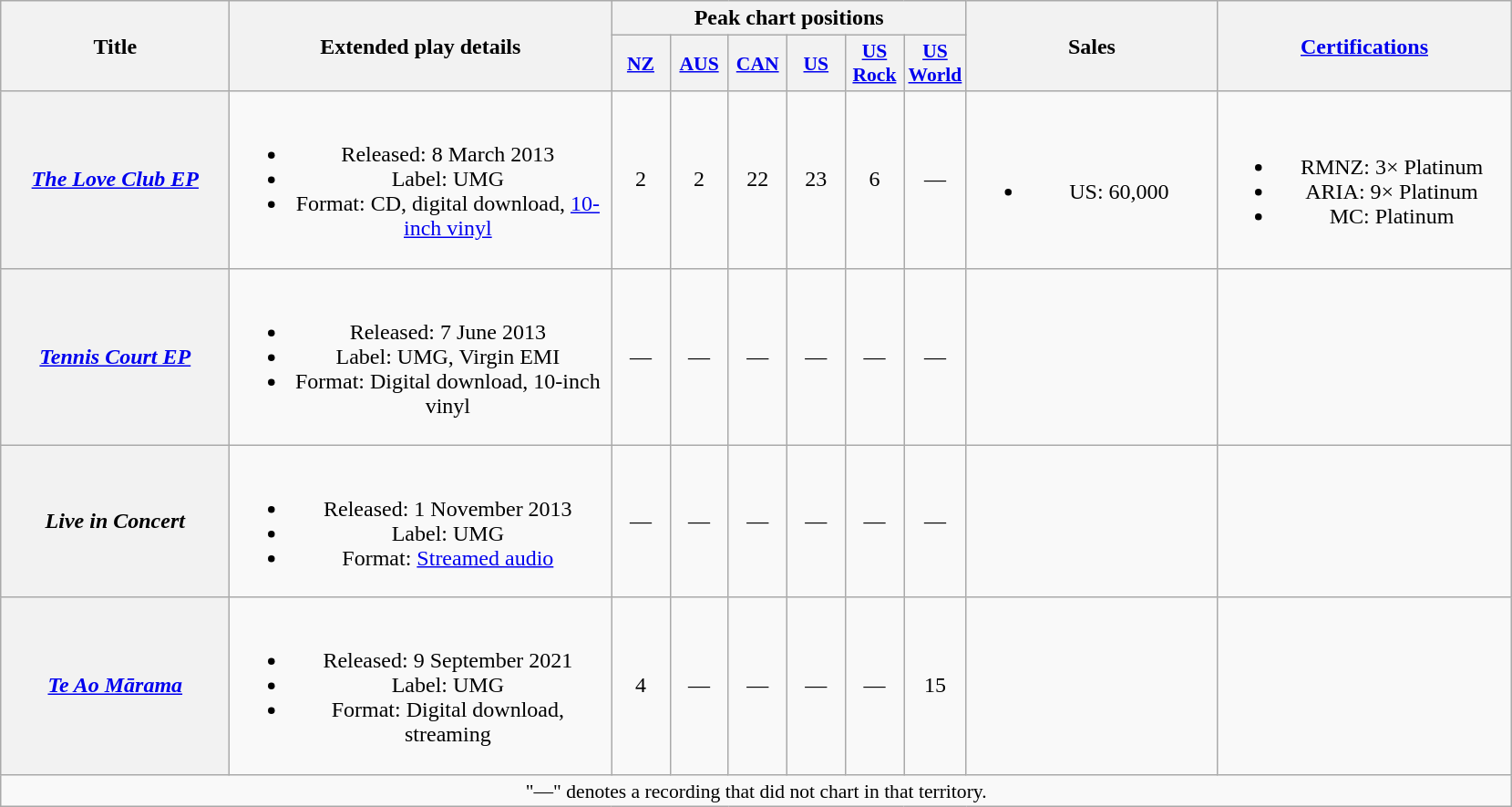<table class="wikitable plainrowheaders" style="text-align:center;">
<tr>
<th scope="col" rowspan="2" style="width:10em;">Title</th>
<th scope="col" rowspan="2" style="width:17em;">Extended play details</th>
<th scope="col" colspan="6">Peak chart positions</th>
<th scope="col" rowspan="2" style="width:11em;">Sales</th>
<th scope="col" rowspan="2" style="width:13em;"><a href='#'>Certifications</a></th>
</tr>
<tr>
<th scope="col" style="width:2.5em;font-size:90%;"><a href='#'>NZ</a><br></th>
<th scope="col" style="width:2.5em;font-size:90%;"><a href='#'>AUS</a><br></th>
<th scope="col" style="width:2.5em;font-size:90%;"><a href='#'>CAN</a><br></th>
<th scope="col" style="width:2.5em;font-size:90%;"><a href='#'>US</a><br></th>
<th scope="col" style="width:2.5em;font-size:90%;"><a href='#'>US<br>Rock</a><br></th>
<th scope="col" style="width:2.5em;font-size:90%;"><a href='#'>US<br>World</a><br></th>
</tr>
<tr>
<th scope="row"><em><a href='#'>The Love Club EP</a></em></th>
<td><br><ul><li>Released: 8 March 2013</li><li>Label: UMG</li><li>Format: CD, digital download, <a href='#'>10-inch vinyl</a></li></ul></td>
<td>2</td>
<td>2</td>
<td>22 </td>
<td>23</td>
<td>6</td>
<td>—</td>
<td><br><ul><li>US: 60,000</li></ul></td>
<td><br><ul><li>RMNZ: 3× Platinum</li><li>ARIA: 9× Platinum</li><li>MC: Platinum</li></ul></td>
</tr>
<tr>
<th scope="row"><em><a href='#'>Tennis Court EP</a></em></th>
<td><br><ul><li>Released: 7 June 2013</li><li>Label: UMG, Virgin EMI</li><li>Format: Digital download, 10-inch vinyl</li></ul></td>
<td>—</td>
<td>—</td>
<td>—</td>
<td>—</td>
<td>—</td>
<td>—</td>
<td></td>
<td></td>
</tr>
<tr>
<th scope="row"><em>Live in Concert</em></th>
<td><br><ul><li>Released: 1 November 2013</li><li>Label: UMG</li><li>Format: <a href='#'>Streamed audio</a></li></ul></td>
<td>—</td>
<td>—</td>
<td>—</td>
<td>—</td>
<td>—</td>
<td>—</td>
<td></td>
<td></td>
</tr>
<tr>
<th scope="row"><em><a href='#'>Te Ao Mārama</a></em></th>
<td><br><ul><li>Released: 9 September 2021</li><li>Label: UMG</li><li>Format: Digital download, streaming</li></ul></td>
<td>4</td>
<td>—</td>
<td>—</td>
<td>—</td>
<td>—</td>
<td>15</td>
<td></td>
<td></td>
</tr>
<tr>
<td colspan="10" style="font-size:90%">"—" denotes a recording that did not chart  in that territory.</td>
</tr>
</table>
